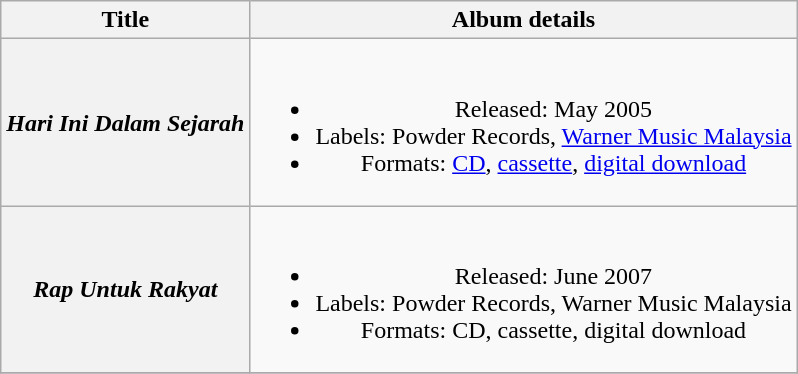<table class="wikitable plainrowheaders" style="text-align:center;">
<tr>
<th scope="col">Title</th>
<th scope="col">Album details</th>
</tr>
<tr>
<th scope="row"><em>Hari Ini Dalam Sejarah</em></th>
<td><br><ul><li>Released: May 2005</li><li>Labels: Powder Records, <a href='#'>Warner Music Malaysia</a></li><li>Formats: <a href='#'>CD</a>, <a href='#'>cassette</a>, <a href='#'>digital download</a></li></ul></td>
</tr>
<tr>
<th scope="row"><em>Rap Untuk Rakyat</em></th>
<td><br><ul><li>Released: June 2007</li><li>Labels: Powder Records, Warner Music Malaysia</li><li>Formats: CD, cassette, digital download</li></ul></td>
</tr>
<tr>
</tr>
</table>
